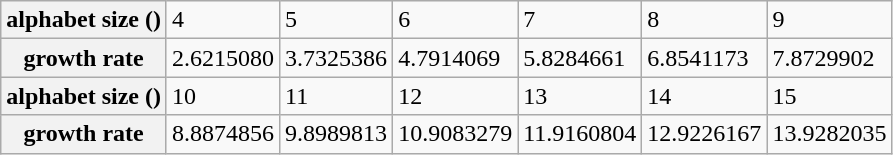<table class="wikitable">
<tr>
<th>alphabet size ()</th>
<td>4</td>
<td>5</td>
<td>6</td>
<td>7</td>
<td>8</td>
<td>9</td>
</tr>
<tr>
<th>growth rate</th>
<td>2.6215080</td>
<td>3.7325386</td>
<td>4.7914069</td>
<td>5.8284661</td>
<td>6.8541173</td>
<td>7.8729902</td>
</tr>
<tr>
<th>alphabet size ()</th>
<td>10</td>
<td>11</td>
<td>12</td>
<td>13</td>
<td>14</td>
<td>15</td>
</tr>
<tr>
<th>growth rate</th>
<td>8.8874856</td>
<td>9.8989813</td>
<td>10.9083279</td>
<td>11.9160804</td>
<td>12.9226167</td>
<td>13.9282035</td>
</tr>
</table>
